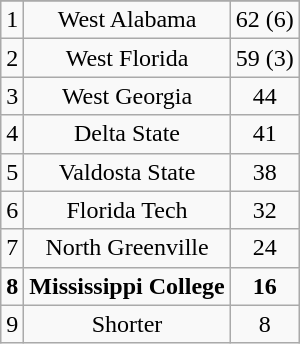<table class="wikitable">
<tr align="center">
</tr>
<tr align="center">
<td>1</td>
<td>West Alabama</td>
<td>62 (6)</td>
</tr>
<tr align="center">
<td>2</td>
<td>West Florida</td>
<td>59 (3)</td>
</tr>
<tr align="center">
<td>3</td>
<td>West Georgia</td>
<td>44</td>
</tr>
<tr align="center">
<td>4</td>
<td>Delta State</td>
<td>41</td>
</tr>
<tr align="center">
<td>5</td>
<td>Valdosta State</td>
<td>38</td>
</tr>
<tr align="center">
<td>6</td>
<td>Florida Tech</td>
<td>32</td>
</tr>
<tr align="center">
<td>7</td>
<td>North Greenville</td>
<td>24</td>
</tr>
<tr align="center">
<td><strong>8</strong></td>
<td><strong>Mississippi College</strong></td>
<td><strong>16</strong></td>
</tr>
<tr align="center">
<td>9</td>
<td>Shorter</td>
<td>8</td>
</tr>
</table>
